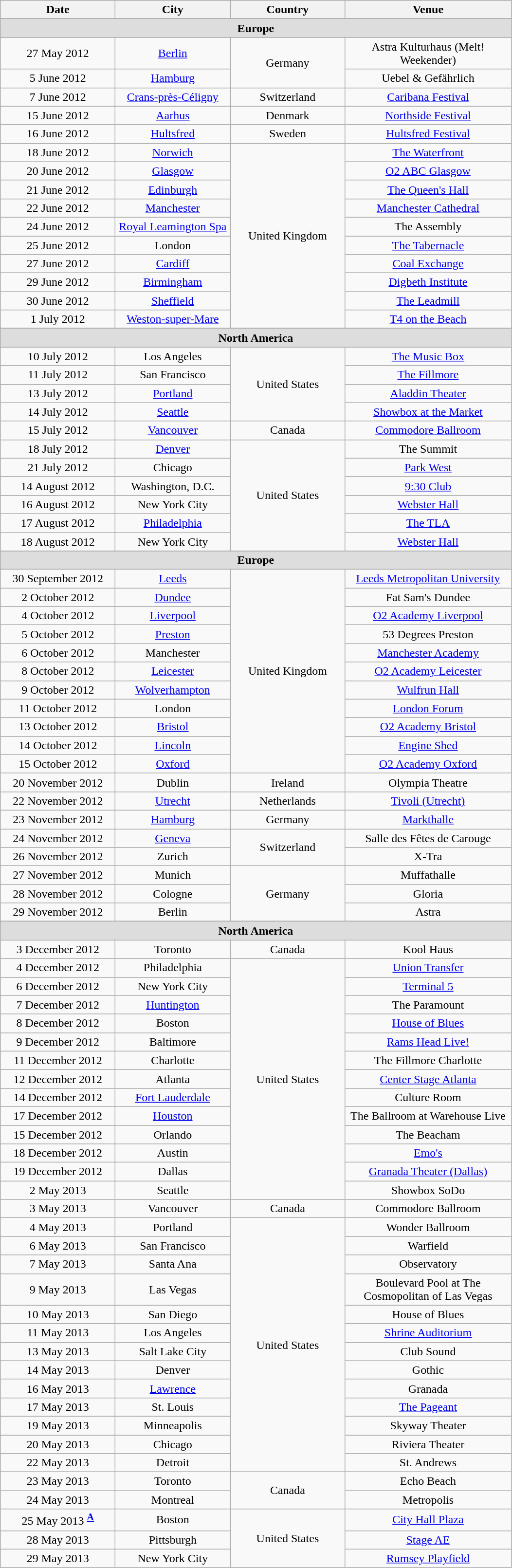<table class="wikitable" style="text-align:center">
<tr>
<th style="width:150px;">Date</th>
<th style="width:150px;">City</th>
<th style="width:150px;">Country</th>
<th style="width:220px;">Venue</th>
</tr>
<tr>
</tr>
<tr style="background:#ddd;">
<td colspan="5" style="text-align:center;"><strong>Europe</strong></td>
</tr>
<tr>
<td>27 May 2012</td>
<td><a href='#'>Berlin</a></td>
<td rowspan="2">Germany</td>
<td>Astra Kulturhaus (Melt! Weekender)</td>
</tr>
<tr>
<td>5 June 2012</td>
<td><a href='#'>Hamburg</a></td>
<td>Uebel & Gefährlich</td>
</tr>
<tr>
<td>7 June 2012</td>
<td><a href='#'>Crans-près-Céligny</a></td>
<td>Switzerland</td>
<td><a href='#'>Caribana Festival</a></td>
</tr>
<tr>
<td>15 June 2012</td>
<td><a href='#'>Aarhus</a></td>
<td>Denmark</td>
<td><a href='#'>Northside Festival</a></td>
</tr>
<tr>
<td>16 June 2012</td>
<td><a href='#'>Hultsfred</a></td>
<td>Sweden</td>
<td><a href='#'>Hultsfred Festival</a></td>
</tr>
<tr>
<td>18 June 2012</td>
<td><a href='#'>Norwich</a></td>
<td rowspan="10">United Kingdom</td>
<td><a href='#'>The Waterfront</a></td>
</tr>
<tr>
<td>20 June 2012</td>
<td><a href='#'>Glasgow</a></td>
<td><a href='#'>O2 ABC Glasgow</a></td>
</tr>
<tr>
<td>21 June 2012</td>
<td><a href='#'>Edinburgh</a></td>
<td><a href='#'>The Queen's Hall</a></td>
</tr>
<tr>
<td>22 June 2012</td>
<td><a href='#'>Manchester</a></td>
<td><a href='#'>Manchester Cathedral</a></td>
</tr>
<tr>
<td>24 June 2012</td>
<td><a href='#'>Royal Leamington Spa</a></td>
<td>The Assembly</td>
</tr>
<tr>
<td>25 June 2012</td>
<td>London</td>
<td><a href='#'>The Tabernacle</a></td>
</tr>
<tr>
<td>27 June 2012</td>
<td><a href='#'>Cardiff</a></td>
<td><a href='#'>Coal Exchange</a></td>
</tr>
<tr>
<td>29 June 2012</td>
<td><a href='#'>Birmingham</a></td>
<td><a href='#'>Digbeth Institute</a></td>
</tr>
<tr>
<td>30 June 2012</td>
<td><a href='#'>Sheffield</a></td>
<td><a href='#'>The Leadmill</a></td>
</tr>
<tr>
<td>1 July 2012</td>
<td><a href='#'>Weston-super-Mare</a></td>
<td><a href='#'>T4 on the Beach</a></td>
</tr>
<tr>
</tr>
<tr style="background:#ddd;">
<td colspan="5" style="text-align:center;"><strong>North America</strong></td>
</tr>
<tr>
<td>10 July 2012</td>
<td>Los Angeles</td>
<td rowspan="4">United States</td>
<td><a href='#'>The Music Box</a></td>
</tr>
<tr>
<td>11 July 2012</td>
<td>San Francisco</td>
<td><a href='#'>The Fillmore</a></td>
</tr>
<tr>
<td>13 July 2012</td>
<td><a href='#'>Portland</a></td>
<td><a href='#'>Aladdin Theater</a></td>
</tr>
<tr>
<td>14 July 2012</td>
<td><a href='#'>Seattle</a></td>
<td><a href='#'>Showbox at the Market</a></td>
</tr>
<tr>
<td>15 July 2012</td>
<td><a href='#'>Vancouver</a></td>
<td>Canada</td>
<td><a href='#'>Commodore Ballroom</a></td>
</tr>
<tr>
<td>18 July 2012</td>
<td><a href='#'>Denver</a></td>
<td rowspan="6">United States</td>
<td>The Summit</td>
</tr>
<tr>
<td>21 July 2012</td>
<td>Chicago</td>
<td><a href='#'>Park West</a></td>
</tr>
<tr>
<td>14 August 2012</td>
<td>Washington, D.C.</td>
<td><a href='#'>9:30 Club</a></td>
</tr>
<tr>
<td>16 August 2012</td>
<td>New York City</td>
<td><a href='#'>Webster Hall</a></td>
</tr>
<tr>
<td>17 August 2012</td>
<td><a href='#'>Philadelphia</a></td>
<td><a href='#'>The TLA</a></td>
</tr>
<tr>
<td>18 August 2012</td>
<td>New York City</td>
<td><a href='#'>Webster Hall</a></td>
</tr>
<tr>
</tr>
<tr style="background:#ddd;">
<td colspan="4"><strong>Europe</strong></td>
</tr>
<tr>
<td>30 September 2012</td>
<td><a href='#'>Leeds</a></td>
<td rowspan="11">United Kingdom</td>
<td><a href='#'>Leeds Metropolitan University</a></td>
</tr>
<tr>
<td>2 October 2012</td>
<td><a href='#'>Dundee</a></td>
<td>Fat Sam's Dundee</td>
</tr>
<tr>
<td>4 October 2012</td>
<td><a href='#'>Liverpool</a></td>
<td><a href='#'>O2 Academy Liverpool</a></td>
</tr>
<tr>
<td>5 October 2012</td>
<td><a href='#'>Preston</a></td>
<td>53 Degrees Preston</td>
</tr>
<tr>
<td>6 October 2012</td>
<td>Manchester</td>
<td><a href='#'>Manchester Academy</a></td>
</tr>
<tr>
<td>8 October 2012</td>
<td><a href='#'>Leicester</a></td>
<td><a href='#'>O2 Academy Leicester</a></td>
</tr>
<tr>
<td>9 October 2012</td>
<td><a href='#'>Wolverhampton</a></td>
<td><a href='#'>Wulfrun Hall</a></td>
</tr>
<tr>
<td>11 October 2012</td>
<td>London</td>
<td><a href='#'>London Forum</a></td>
</tr>
<tr>
<td>13 October 2012</td>
<td><a href='#'>Bristol</a></td>
<td><a href='#'>O2 Academy Bristol</a></td>
</tr>
<tr>
<td>14 October 2012</td>
<td><a href='#'>Lincoln</a></td>
<td><a href='#'>Engine Shed</a></td>
</tr>
<tr>
<td>15 October 2012</td>
<td><a href='#'>Oxford</a></td>
<td><a href='#'>O2 Academy Oxford</a></td>
</tr>
<tr>
<td>20 November 2012</td>
<td>Dublin</td>
<td>Ireland</td>
<td>Olympia Theatre</td>
</tr>
<tr>
<td>22 November 2012</td>
<td><a href='#'>Utrecht</a></td>
<td>Netherlands</td>
<td><a href='#'>Tivoli (Utrecht)</a></td>
</tr>
<tr>
<td>23 November 2012</td>
<td><a href='#'>Hamburg</a></td>
<td>Germany</td>
<td><a href='#'>Markthalle</a></td>
</tr>
<tr>
<td>24 November 2012</td>
<td><a href='#'>Geneva</a></td>
<td rowspan="2">Switzerland</td>
<td>Salle des Fêtes de Carouge</td>
</tr>
<tr>
<td>26 November 2012</td>
<td>Zurich</td>
<td>X-Tra</td>
</tr>
<tr>
<td>27 November 2012</td>
<td>Munich</td>
<td rowspan="3">Germany</td>
<td>Muffathalle</td>
</tr>
<tr>
<td>28 November 2012</td>
<td>Cologne</td>
<td>Gloria</td>
</tr>
<tr>
<td>29 November 2012</td>
<td>Berlin</td>
<td>Astra</td>
</tr>
<tr>
</tr>
<tr style="background:#ddd;">
<td colspan="4" style="text-align:center;"><strong>North America</strong></td>
</tr>
<tr>
<td>3 December 2012</td>
<td>Toronto</td>
<td>Canada</td>
<td>Kool Haus</td>
</tr>
<tr>
<td>4 December 2012</td>
<td>Philadelphia</td>
<td rowspan="13">United States</td>
<td><a href='#'>Union Transfer</a></td>
</tr>
<tr>
<td>6 December 2012</td>
<td>New York City</td>
<td><a href='#'>Terminal 5</a></td>
</tr>
<tr>
<td>7 December 2012</td>
<td><a href='#'>Huntington</a></td>
<td>The Paramount</td>
</tr>
<tr>
<td>8 December 2012</td>
<td>Boston</td>
<td><a href='#'>House of Blues</a></td>
</tr>
<tr>
<td>9 December 2012</td>
<td>Baltimore</td>
<td><a href='#'>Rams Head Live!</a></td>
</tr>
<tr>
<td>11 December 2012</td>
<td>Charlotte</td>
<td>The Fillmore Charlotte</td>
</tr>
<tr>
<td>12 December 2012</td>
<td>Atlanta</td>
<td><a href='#'>Center Stage Atlanta</a></td>
</tr>
<tr>
<td>14 December 2012</td>
<td><a href='#'>Fort Lauderdale</a></td>
<td>Culture Room</td>
</tr>
<tr>
<td>17 December 2012</td>
<td><a href='#'>Houston</a></td>
<td>The Ballroom at Warehouse Live</td>
</tr>
<tr>
<td>15 December 2012</td>
<td>Orlando</td>
<td>The Beacham</td>
</tr>
<tr>
<td>18 December 2012</td>
<td>Austin</td>
<td><a href='#'>Emo's</a></td>
</tr>
<tr>
<td>19 December 2012</td>
<td>Dallas</td>
<td><a href='#'>Granada Theater (Dallas)</a></td>
</tr>
<tr>
<td>2 May 2013</td>
<td>Seattle</td>
<td>Showbox SoDo</td>
</tr>
<tr>
<td>3 May 2013</td>
<td>Vancouver</td>
<td>Canada</td>
<td>Commodore Ballroom</td>
</tr>
<tr>
<td>4 May 2013</td>
<td>Portland</td>
<td rowspan="13">United States</td>
<td>Wonder Ballroom</td>
</tr>
<tr>
<td>6 May 2013</td>
<td>San Francisco</td>
<td>Warfield</td>
</tr>
<tr>
<td>7 May 2013</td>
<td>Santa Ana</td>
<td>Observatory</td>
</tr>
<tr>
<td>9 May 2013</td>
<td>Las Vegas</td>
<td>Boulevard Pool at The Cosmopolitan of Las Vegas</td>
</tr>
<tr>
<td>10 May 2013</td>
<td>San Diego</td>
<td>House of Blues</td>
</tr>
<tr>
<td>11 May 2013</td>
<td>Los Angeles</td>
<td><a href='#'>Shrine Auditorium</a></td>
</tr>
<tr>
<td>13 May 2013</td>
<td>Salt Lake City</td>
<td>Club Sound</td>
</tr>
<tr>
<td>14 May 2013</td>
<td>Denver</td>
<td>Gothic</td>
</tr>
<tr>
<td>16 May 2013</td>
<td><a href='#'>Lawrence</a></td>
<td>Granada</td>
</tr>
<tr>
<td>17 May 2013</td>
<td>St. Louis</td>
<td><a href='#'>The Pageant</a></td>
</tr>
<tr>
<td>19 May 2013</td>
<td>Minneapolis</td>
<td>Skyway Theater</td>
</tr>
<tr>
<td>20 May 2013</td>
<td>Chicago</td>
<td>Riviera Theater</td>
</tr>
<tr>
<td>22 May 2013</td>
<td>Detroit</td>
<td>St. Andrews</td>
</tr>
<tr>
<td>23 May 2013</td>
<td>Toronto</td>
<td rowspan="2">Canada</td>
<td>Echo Beach</td>
</tr>
<tr>
<td>24 May 2013</td>
<td>Montreal</td>
<td>Metropolis</td>
</tr>
<tr>
<td>25 May 2013 <sup><span></span><strong><a href='#'>A</a></strong></sup></td>
<td>Boston</td>
<td rowspan="3">United States</td>
<td><a href='#'>City Hall Plaza</a></td>
</tr>
<tr>
<td>28 May 2013</td>
<td>Pittsburgh</td>
<td><a href='#'>Stage AE</a></td>
</tr>
<tr>
<td>29 May 2013</td>
<td>New York City</td>
<td><a href='#'>Rumsey Playfield</a></td>
</tr>
</table>
